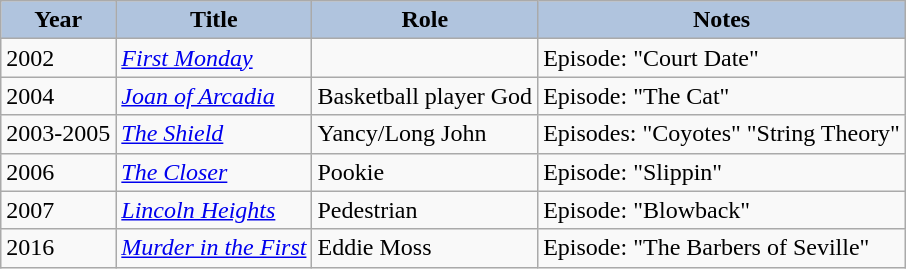<table class="wikitable">
<tr style="text-align:center;">
<th style="background:#B0C4DE;">Year</th>
<th style="background:#B0C4DE;">Title</th>
<th style="background:#B0C4DE;">Role</th>
<th style="background:#B0C4DE;">Notes</th>
</tr>
<tr>
<td>2002</td>
<td><em><a href='#'>First Monday</a></em></td>
<td></td>
<td>Episode: "Court Date"</td>
</tr>
<tr>
<td>2004</td>
<td><em><a href='#'>Joan of Arcadia</a></em></td>
<td>Basketball player God</td>
<td>Episode: "The Cat"</td>
</tr>
<tr>
<td>2003-2005</td>
<td><em><a href='#'>The Shield</a></em></td>
<td>Yancy/Long John</td>
<td>Episodes: "Coyotes" "String Theory"</td>
</tr>
<tr>
<td>2006</td>
<td><em><a href='#'>The Closer</a></em></td>
<td>Pookie</td>
<td>Episode: "Slippin"</td>
</tr>
<tr>
<td>2007</td>
<td><em><a href='#'>Lincoln Heights</a></em></td>
<td>Pedestrian</td>
<td>Episode: "Blowback"</td>
</tr>
<tr>
<td>2016</td>
<td><em><a href='#'>Murder in the First</a></em></td>
<td>Eddie Moss</td>
<td>Episode: "The Barbers of Seville"</td>
</tr>
</table>
